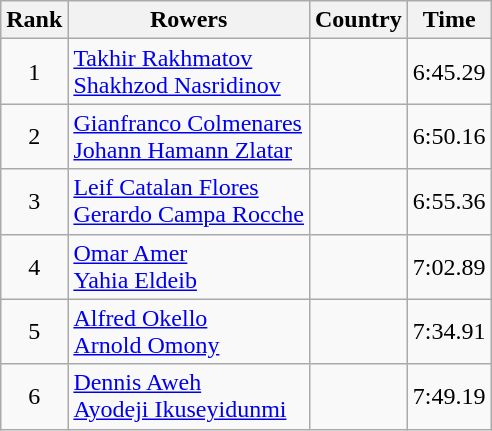<table class="wikitable" style="text-align:center">
<tr>
<th>Rank</th>
<th>Rowers</th>
<th>Country</th>
<th>Time</th>
</tr>
<tr>
<td>1</td>
<td align="left"><a href='#'>Takhir Rakhmatov</a><br><a href='#'>Shakhzod Nasridinov</a></td>
<td align="left"></td>
<td>6:45.29</td>
</tr>
<tr>
<td>2</td>
<td align="left"><a href='#'>Gianfranco Colmenares</a><br><a href='#'>Johann Hamann Zlatar</a></td>
<td align="left"></td>
<td>6:50.16</td>
</tr>
<tr>
<td>3</td>
<td align="left"><a href='#'>Leif Catalan Flores</a><br><a href='#'>Gerardo Campa Rocche</a></td>
<td align="left"></td>
<td>6:55.36</td>
</tr>
<tr>
<td>4</td>
<td align="left"><a href='#'>Omar Amer</a><br><a href='#'>Yahia Eldeib</a></td>
<td align="left"></td>
<td>7:02.89</td>
</tr>
<tr>
<td>5</td>
<td align="left"><a href='#'>Alfred Okello</a><br><a href='#'>Arnold Omony</a></td>
<td align="left"></td>
<td>7:34.91</td>
</tr>
<tr>
<td>6</td>
<td align="left"><a href='#'>Dennis Aweh</a><br><a href='#'>Ayodeji Ikuseyidunmi</a></td>
<td align="left"></td>
<td>7:49.19</td>
</tr>
</table>
